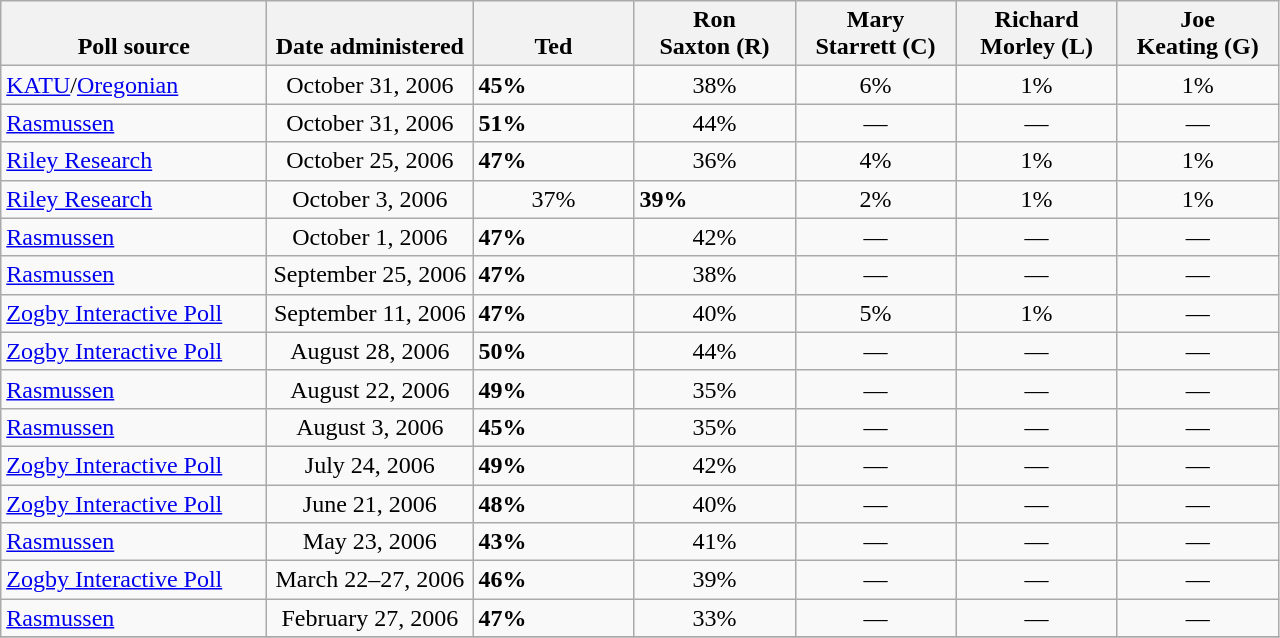<table class="wikitable">
<tr valign=bottom>
<th width=170px>Poll source</th>
<th width=130px>Date administered</th>
<th width=100px>Ted<br></th>
<th width=100px>Ron<br>Saxton (R)</th>
<th width=100px>Mary<br>Starrett (C)</th>
<th width=100px>Richard<br>Morley (L)</th>
<th width=100px>Joe<br>Keating (G)</th>
</tr>
<tr>
<td><a href='#'>KATU</a>/<a href='#'>Oregonian</a></td>
<td align=center>October 31, 2006</td>
<td><strong>45%</strong></td>
<td align=center>38%</td>
<td align=center>6%</td>
<td align=center>1%</td>
<td align=center>1%</td>
</tr>
<tr>
<td><a href='#'>Rasmussen</a></td>
<td align=center>October 31, 2006</td>
<td><strong>51%</strong></td>
<td align=center>44%</td>
<td align=center>—</td>
<td align=center>—</td>
<td align=center>—</td>
</tr>
<tr>
<td><a href='#'>Riley Research</a></td>
<td align=center>October 25, 2006</td>
<td><strong>47%</strong></td>
<td align=center>36%</td>
<td align=center>4%</td>
<td align=center>1%</td>
<td align=center>1%</td>
</tr>
<tr>
<td><a href='#'>Riley Research</a></td>
<td align=center>October 3, 2006</td>
<td align=center>37%</td>
<td><strong>39%</strong></td>
<td align=center>2%</td>
<td align=center>1%</td>
<td align=center>1%</td>
</tr>
<tr>
<td><a href='#'>Rasmussen</a></td>
<td align=center>October 1, 2006</td>
<td><strong>47%</strong></td>
<td align=center>42%</td>
<td align=center>—</td>
<td align=center>—</td>
<td align=center>—</td>
</tr>
<tr>
<td><a href='#'>Rasmussen</a></td>
<td align=center>September 25, 2006</td>
<td><strong>47%</strong></td>
<td align=center>38%</td>
<td align=center>—</td>
<td align=center>—</td>
<td align=center>—</td>
</tr>
<tr>
<td><a href='#'>Zogby Interactive Poll</a></td>
<td align=center>September 11, 2006</td>
<td><strong>47%</strong></td>
<td align=center>40%</td>
<td align=center>5%</td>
<td align=center>1%</td>
<td align=center>—</td>
</tr>
<tr>
<td><a href='#'>Zogby Interactive Poll</a></td>
<td align=center>August 28, 2006</td>
<td><strong>50%</strong></td>
<td align=center>44%</td>
<td align=center>—</td>
<td align=center>—</td>
<td align=center>—</td>
</tr>
<tr>
<td><a href='#'>Rasmussen</a></td>
<td align=center>August 22, 2006</td>
<td><strong>49%</strong></td>
<td align=center>35%</td>
<td align=center>—</td>
<td align=center>—</td>
<td align=center>—</td>
</tr>
<tr>
<td><a href='#'>Rasmussen</a></td>
<td align=center>August 3, 2006</td>
<td><strong>45%</strong></td>
<td align=center>35%</td>
<td align=center>—</td>
<td align=center>—</td>
<td align=center>—</td>
</tr>
<tr>
<td><a href='#'>Zogby Interactive Poll</a></td>
<td align=center>July 24, 2006</td>
<td><strong>49%</strong></td>
<td align=center>42%</td>
<td align=center>—</td>
<td align=center>—</td>
<td align=center>—</td>
</tr>
<tr>
<td><a href='#'>Zogby Interactive Poll</a></td>
<td align=center>June 21, 2006</td>
<td><strong>48%</strong></td>
<td align=center>40%</td>
<td align=center>—</td>
<td align=center>—</td>
<td align=center>—</td>
</tr>
<tr>
<td><a href='#'>Rasmussen</a></td>
<td align=center>May 23, 2006</td>
<td><strong>43%</strong></td>
<td align=center>41%</td>
<td align=center>—</td>
<td align=center>—</td>
<td align=center>—</td>
</tr>
<tr>
<td><a href='#'>Zogby Interactive Poll</a></td>
<td align=center>March 22–27, 2006</td>
<td><strong>46%</strong></td>
<td align=center>39%</td>
<td align=center>—</td>
<td align=center>—</td>
<td align=center>—</td>
</tr>
<tr>
<td><a href='#'>Rasmussen</a></td>
<td align=center>February 27, 2006</td>
<td><strong>47%</strong></td>
<td align=center>33%</td>
<td align=center>—</td>
<td align=center>—</td>
<td align=center>—</td>
</tr>
<tr>
</tr>
</table>
